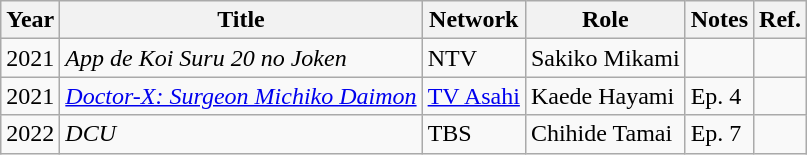<table class="wikitable">
<tr>
<th>Year</th>
<th>Title</th>
<th>Network</th>
<th>Role</th>
<th>Notes</th>
<th>Ref.</th>
</tr>
<tr>
<td>2021</td>
<td><em>App de Koi Suru 20 no Joken</em></td>
<td>NTV</td>
<td>Sakiko Mikami</td>
<td></td>
<td></td>
</tr>
<tr>
<td>2021</td>
<td><em><a href='#'>Doctor-X: Surgeon Michiko Daimon</a></em></td>
<td><a href='#'>TV Asahi</a></td>
<td>Kaede Hayami</td>
<td>Ep. 4</td>
<td></td>
</tr>
<tr>
<td>2022</td>
<td><em>DCU</em></td>
<td>TBS</td>
<td>Chihide Tamai</td>
<td>Ep. 7</td>
<td></td>
</tr>
</table>
